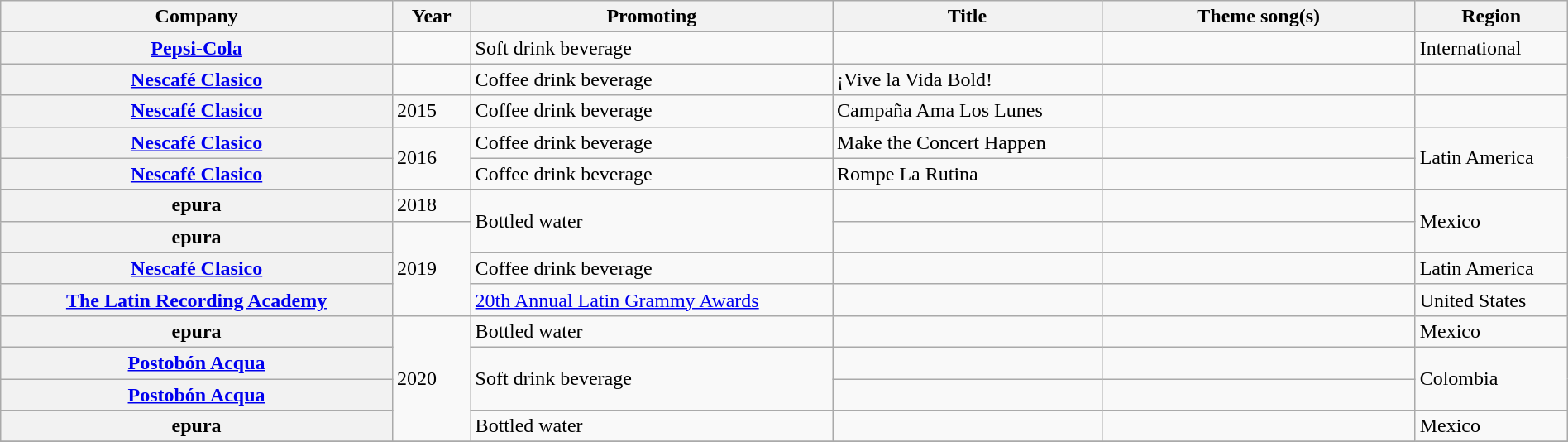<table class="wikitable sortable plainrowheaders" width=100%>
<tr>
<th scope="col" width=25%>Company</th>
<th scope="col" width=5%>Year</th>
<th scope="col">Promoting</th>
<th scope="col">Title</th>
<th scope="col" width=20%>Theme song(s)</th>
<th scope="col">Region</th>
</tr>
<tr>
<th scope="row"><a href='#'>Pepsi-Cola</a></th>
<td></td>
<td>Soft drink beverage</td>
<td></td>
<td></td>
<td>International</td>
</tr>
<tr>
<th scope="row"><a href='#'>Nescafé Clasico</a></th>
<td></td>
<td>Coffee drink beverage</td>
<td>¡Vive la Vida Bold!</td>
<td></td>
<td></td>
</tr>
<tr>
<th scope="row"><a href='#'>Nescafé Clasico</a></th>
<td>2015</td>
<td>Coffee drink beverage</td>
<td>Campaña Ama Los Lunes</td>
<td></td>
<td></td>
</tr>
<tr>
<th scope="row"><a href='#'>Nescafé Clasico</a></th>
<td rowspan="2">2016</td>
<td>Coffee drink beverage</td>
<td>Make the Concert Happen</td>
<td></td>
<td rowspan="2">Latin America</td>
</tr>
<tr>
<th scope="row"><a href='#'>Nescafé Clasico</a></th>
<td>Coffee drink beverage</td>
<td>Rompe La Rutina</td>
<td></td>
</tr>
<tr>
<th scope="row">epura</th>
<td>2018</td>
<td rowspan="2">Bottled water</td>
<td></td>
<td></td>
<td rowspan="2">Mexico</td>
</tr>
<tr>
<th scope="row">epura</th>
<td rowspan="3">2019</td>
<td></td>
<td></td>
</tr>
<tr>
<th scope="row"><a href='#'>Nescafé Clasico</a></th>
<td>Coffee drink beverage</td>
<td></td>
<td></td>
<td>Latin America</td>
</tr>
<tr>
<th scope="row"><a href='#'>The Latin Recording Academy</a></th>
<td><a href='#'>20th Annual Latin Grammy Awards</a></td>
<td></td>
<td></td>
<td>United States</td>
</tr>
<tr>
<th scope="row">epura</th>
<td rowspan="4">2020</td>
<td>Bottled water</td>
<td></td>
<td></td>
<td>Mexico</td>
</tr>
<tr>
<th scope="row"><a href='#'>Postobón Acqua</a></th>
<td rowspan="2">Soft drink beverage</td>
<td></td>
<td></td>
<td rowspan="2">Colombia</td>
</tr>
<tr>
<th scope="row"><a href='#'>Postobón Acqua</a></th>
<td></td>
<td></td>
</tr>
<tr>
<th scope="row">epura</th>
<td>Bottled water</td>
<td></td>
<td></td>
<td>Mexico</td>
</tr>
<tr>
</tr>
</table>
